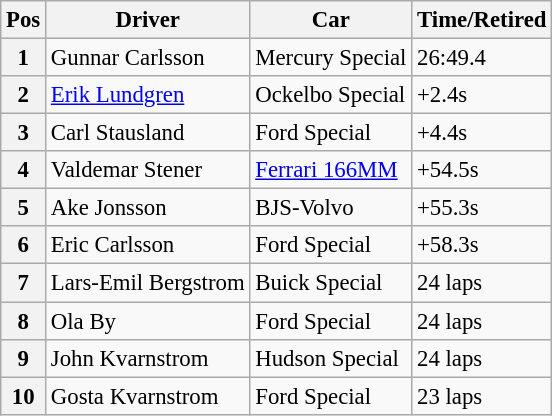<table class="wikitable" style="font-size: 95%;">
<tr>
<th>Pos</th>
<th>Driver</th>
<th>Car</th>
<th>Time/Retired</th>
</tr>
<tr>
<th>1</th>
<td> Gunnar Carlsson</td>
<td>Mercury Special</td>
<td>26:49.4</td>
</tr>
<tr>
<th>2</th>
<td> <a href='#'>Erik Lundgren</a></td>
<td>Ockelbo Special</td>
<td>+2.4s</td>
</tr>
<tr>
<th>3</th>
<td> Carl Stausland</td>
<td>Ford Special</td>
<td>+4.4s</td>
</tr>
<tr>
<th>4</th>
<td> Valdemar Stener</td>
<td><a href='#'>Ferrari 166MM</a></td>
<td>+54.5s</td>
</tr>
<tr>
<th>5</th>
<td> Ake Jonsson</td>
<td>BJS-Volvo</td>
<td>+55.3s</td>
</tr>
<tr>
<th>6</th>
<td> Eric Carlsson</td>
<td>Ford Special</td>
<td>+58.3s</td>
</tr>
<tr>
<th>7</th>
<td> Lars-Emil Bergstrom</td>
<td>Buick Special</td>
<td>24 laps</td>
</tr>
<tr>
<th>8</th>
<td> Ola By</td>
<td>Ford Special</td>
<td>24 laps</td>
</tr>
<tr>
<th>9</th>
<td> John Kvarnstrom</td>
<td>Hudson Special</td>
<td>24 laps</td>
</tr>
<tr>
<th>10</th>
<td> Gosta Kvarnstrom</td>
<td>Ford Special</td>
<td>23 laps</td>
</tr>
</table>
